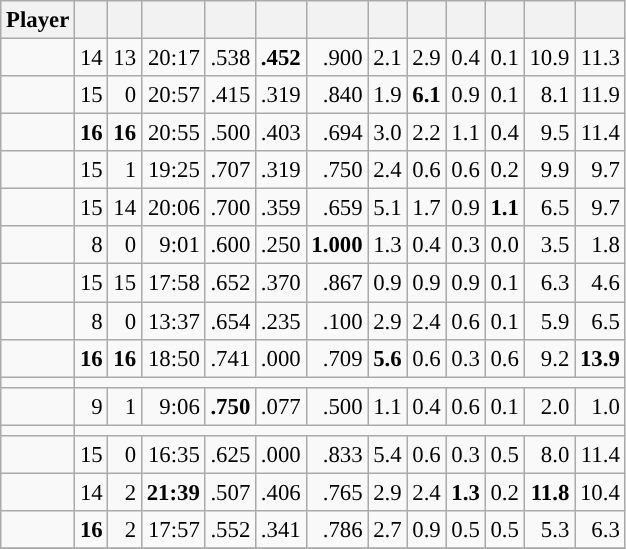<table class="wikitable sortable" style="font-size:95%; text-align:right;">
<tr>
<th>Player</th>
<th></th>
<th></th>
<th></th>
<th></th>
<th></th>
<th></th>
<th></th>
<th></th>
<th></th>
<th></th>
<th></th>
<th></th>
</tr>
<tr>
<td><strong></strong></td>
<td>14</td>
<td>13</td>
<td>20:17</td>
<td>.538</td>
<td><strong>.452</strong></td>
<td>.900</td>
<td>2.1</td>
<td>2.9</td>
<td>0.4</td>
<td>0.1</td>
<td>10.9</td>
<td>11.3</td>
</tr>
<tr>
<td><strong></strong></td>
<td>15</td>
<td>0</td>
<td>20:57</td>
<td>.415</td>
<td>.319</td>
<td>.840</td>
<td>1.9</td>
<td><strong>6.1</strong></td>
<td>0.9</td>
<td>0.1</td>
<td>8.1</td>
<td>11.9</td>
</tr>
<tr>
<td><strong></strong></td>
<td><strong>16</strong></td>
<td><strong>16</strong></td>
<td>20:55</td>
<td>.500</td>
<td>.403</td>
<td>.694</td>
<td>3.0</td>
<td>2.2</td>
<td>1.1</td>
<td>0.4</td>
<td>9.5</td>
<td>11.4</td>
</tr>
<tr>
<td><strong></strong></td>
<td>15</td>
<td>1</td>
<td>19:25</td>
<td>.707</td>
<td>.319</td>
<td>.750</td>
<td>2.4</td>
<td>0.6</td>
<td>0.6</td>
<td>0.2</td>
<td>9.9</td>
<td>9.7</td>
</tr>
<tr>
<td><strong></strong></td>
<td>15</td>
<td>14</td>
<td>20:06</td>
<td>.700</td>
<td>.359</td>
<td>.659</td>
<td>5.1</td>
<td>1.7</td>
<td>0.9</td>
<td><strong>1.1</strong></td>
<td>6.5</td>
<td>9.7</td>
</tr>
<tr>
<td><strong></strong></td>
<td>8</td>
<td>0</td>
<td>9:01</td>
<td>.600</td>
<td>.250</td>
<td><strong>1.000</strong></td>
<td>1.3</td>
<td>0.4</td>
<td>0.3</td>
<td>0.0</td>
<td>3.5</td>
<td>1.8</td>
</tr>
<tr>
<td><strong></strong></td>
<td>15</td>
<td>15</td>
<td>17:58</td>
<td>.652</td>
<td>.370</td>
<td>.867</td>
<td>0.9</td>
<td>0.9</td>
<td>0.9</td>
<td>0.1</td>
<td>6.3</td>
<td>4.6</td>
</tr>
<tr>
<td><strong></strong></td>
<td>8</td>
<td>0</td>
<td>13:37</td>
<td>.654</td>
<td>.235</td>
<td>.100</td>
<td>2.9</td>
<td>2.4</td>
<td>0.6</td>
<td>0.1</td>
<td>5.9</td>
<td>6.5</td>
</tr>
<tr>
<td><strong></strong></td>
<td><strong>16</strong></td>
<td><strong>16</strong></td>
<td>18:50</td>
<td>.741</td>
<td>.000</td>
<td>.709</td>
<td><strong>5.6</strong></td>
<td>0.6</td>
<td>0.3</td>
<td>0.6</td>
<td>9.2</td>
<td><strong>13.9</strong></td>
</tr>
<tr>
<td><strong></strong></td>
<td colspan=12 data-sort-value="-50"></td>
</tr>
<tr>
<td><strong></strong></td>
<td>9</td>
<td>1</td>
<td>9:06</td>
<td><strong>.750</strong></td>
<td>.077</td>
<td>.500</td>
<td>1.1</td>
<td>0.4</td>
<td>0.6</td>
<td>0.1</td>
<td>2.0</td>
<td>1.0</td>
</tr>
<tr>
<td><strong></strong></td>
<td colspan=12 data-sort-value="-50"></td>
</tr>
<tr>
<td><strong></strong></td>
<td>15</td>
<td>0</td>
<td>16:35</td>
<td>.625</td>
<td>.000</td>
<td>.833</td>
<td>5.4</td>
<td>0.6</td>
<td>0.3</td>
<td>0.5</td>
<td>8.0</td>
<td>11.4</td>
</tr>
<tr>
<td><strong></strong></td>
<td>14</td>
<td>2</td>
<td><strong>21:39</strong></td>
<td>.507</td>
<td>.406</td>
<td>.765</td>
<td>2.9</td>
<td>2.4</td>
<td><strong>1.3</strong></td>
<td>0.2</td>
<td><strong>11.8</strong></td>
<td>10.4</td>
</tr>
<tr>
<td><strong></strong></td>
<td><strong>16</strong></td>
<td>2</td>
<td>17:57</td>
<td>.552</td>
<td>.341</td>
<td>.786</td>
<td>2.7</td>
<td>0.9</td>
<td>0.5</td>
<td>0.5</td>
<td>5.3</td>
<td>6.3</td>
</tr>
<tr>
</tr>
</table>
